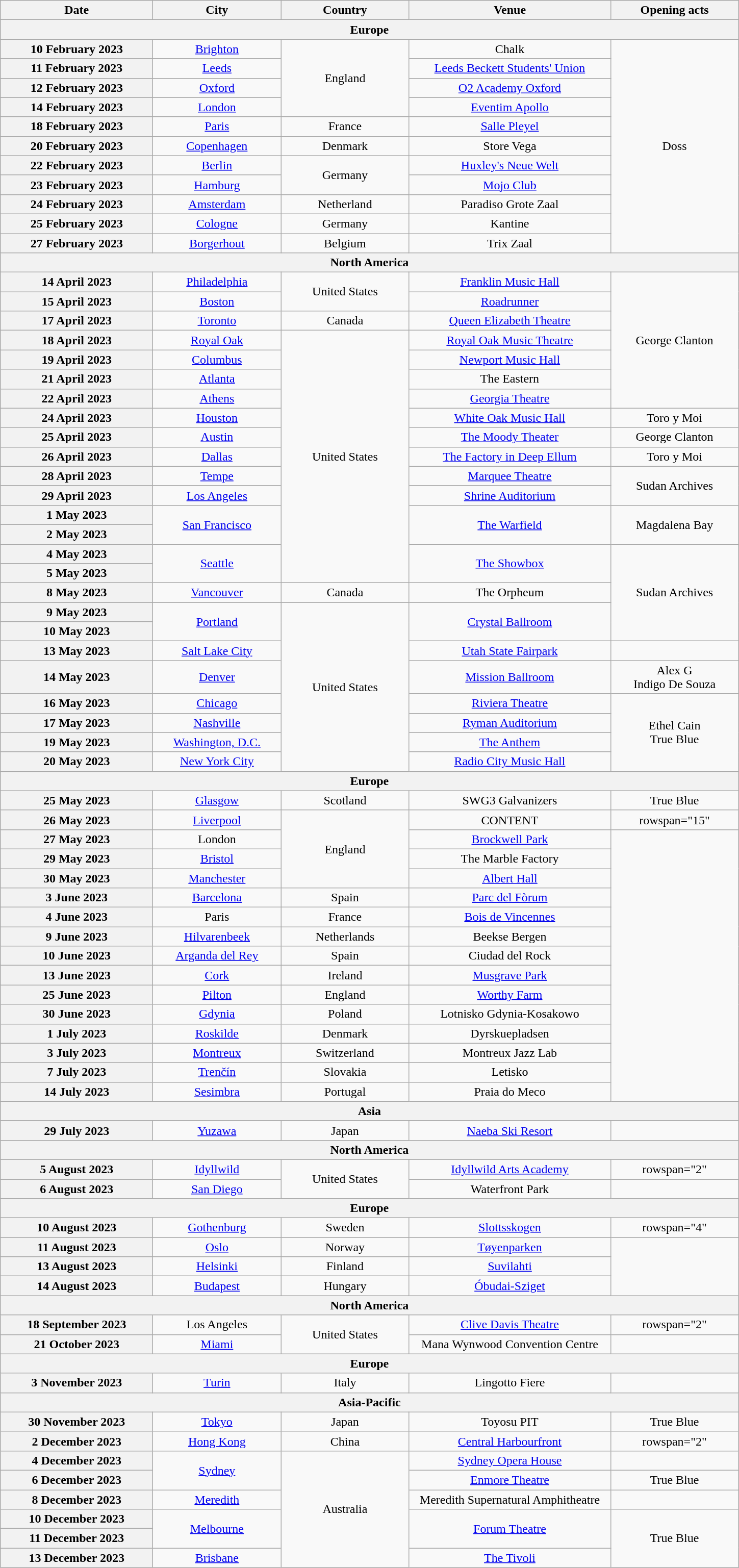<table class="wikitable plainrowheaders" style="text-align:center;">
<tr>
<th scope="col" style="width:12em;">Date</th>
<th scope="col" style="width:10em;">City</th>
<th scope="col" style="width:10em;">Country</th>
<th scope="col" style="width:16em;">Venue</th>
<th scope="col" style="width:10em;">Opening acts</th>
</tr>
<tr>
<th colspan="5">Europe</th>
</tr>
<tr>
<th scope="row" style="text-align:center;">10 February 2023</th>
<td><a href='#'>Brighton</a></td>
<td rowspan="4">England</td>
<td>Chalk</td>
<td rowspan="11">Doss</td>
</tr>
<tr>
<th scope="row" style="text-align:center;">11 February 2023</th>
<td><a href='#'>Leeds</a></td>
<td><a href='#'>Leeds Beckett Students' Union</a></td>
</tr>
<tr>
<th scope="row" style="text-align:center;">12 February 2023</th>
<td><a href='#'>Oxford</a></td>
<td><a href='#'>O2 Academy Oxford</a></td>
</tr>
<tr>
<th scope="row" style="text-align:center;">14 February 2023</th>
<td><a href='#'>London</a></td>
<td><a href='#'>Eventim Apollo</a></td>
</tr>
<tr>
<th scope="row" style="text-align:center;">18 February 2023</th>
<td><a href='#'>Paris</a></td>
<td>France</td>
<td><a href='#'>Salle Pleyel</a></td>
</tr>
<tr>
<th scope="row" style="text-align:center;">20 February 2023</th>
<td><a href='#'>Copenhagen</a></td>
<td>Denmark</td>
<td>Store Vega</td>
</tr>
<tr>
<th scope="row" style="text-align:center;">22 February 2023</th>
<td><a href='#'>Berlin</a></td>
<td rowspan="2">Germany</td>
<td><a href='#'>Huxley's Neue Welt</a></td>
</tr>
<tr>
<th scope="row" style="text-align:center;">23 February 2023</th>
<td><a href='#'>Hamburg</a></td>
<td><a href='#'>Mojo Club</a></td>
</tr>
<tr>
<th scope="row" style="text-align:center;">24 February 2023</th>
<td><a href='#'>Amsterdam</a></td>
<td>Netherland</td>
<td>Paradiso Grote Zaal</td>
</tr>
<tr>
<th scope="row" style="text-align:center;">25 February 2023</th>
<td><a href='#'>Cologne</a></td>
<td>Germany</td>
<td>Kantine</td>
</tr>
<tr>
<th scope="row" style="text-align:center;">27 February 2023</th>
<td><a href='#'>Borgerhout</a></td>
<td>Belgium</td>
<td>Trix Zaal</td>
</tr>
<tr>
<th colspan="5">North America</th>
</tr>
<tr>
<th scope="row" style="text-align:center;">14 April 2023</th>
<td><a href='#'>Philadelphia</a></td>
<td rowspan="2">United States</td>
<td><a href='#'>Franklin Music Hall</a></td>
<td rowspan="7">George Clanton</td>
</tr>
<tr>
<th scope="row" style="text-align:center;">15 April 2023</th>
<td><a href='#'>Boston</a></td>
<td><a href='#'>Roadrunner</a></td>
</tr>
<tr>
<th scope="row" style="text-align:center;">17 April 2023</th>
<td><a href='#'>Toronto</a></td>
<td>Canada</td>
<td><a href='#'>Queen Elizabeth Theatre</a></td>
</tr>
<tr>
<th scope="row" style="text-align:center;">18 April 2023</th>
<td><a href='#'>Royal Oak</a></td>
<td rowspan="13">United States</td>
<td><a href='#'>Royal Oak Music Theatre</a></td>
</tr>
<tr>
<th scope="row" style="text-align:center;">19 April 2023</th>
<td><a href='#'>Columbus</a></td>
<td><a href='#'>Newport Music Hall</a></td>
</tr>
<tr>
<th scope="row" style="text-align:center;">21 April 2023</th>
<td><a href='#'>Atlanta</a></td>
<td>The Eastern</td>
</tr>
<tr>
<th scope="row" style="text-align:center;">22 April 2023</th>
<td><a href='#'>Athens</a></td>
<td><a href='#'>Georgia Theatre</a></td>
</tr>
<tr>
<th scope="row" style="text-align:center;">24 April 2023</th>
<td><a href='#'>Houston</a></td>
<td><a href='#'>White Oak Music Hall</a></td>
<td>Toro y Moi</td>
</tr>
<tr>
<th scope="row" style="text-align:center;">25 April 2023</th>
<td><a href='#'>Austin</a></td>
<td><a href='#'>The Moody Theater</a></td>
<td>George Clanton</td>
</tr>
<tr>
<th scope="row" style="text-align:center;">26 April 2023</th>
<td><a href='#'>Dallas</a></td>
<td><a href='#'>The Factory in Deep Ellum</a></td>
<td>Toro y Moi</td>
</tr>
<tr>
<th scope="row" style="text-align:center;">28 April 2023</th>
<td><a href='#'>Tempe</a></td>
<td><a href='#'>Marquee Theatre</a></td>
<td rowspan="2">Sudan Archives</td>
</tr>
<tr>
<th scope="row" style="text-align:center;">29 April 2023</th>
<td><a href='#'>Los Angeles</a></td>
<td><a href='#'>Shrine Auditorium</a></td>
</tr>
<tr>
<th scope="row" style="text-align:center;">1 May 2023</th>
<td rowspan="2"><a href='#'>San Francisco</a></td>
<td rowspan="2"><a href='#'>The Warfield</a></td>
<td rowspan="2">Magdalena Bay</td>
</tr>
<tr>
<th scope="row" style="text-align:center;">2 May 2023</th>
</tr>
<tr>
<th scope="row" style="text-align:center;">4 May 2023</th>
<td rowspan="2"><a href='#'>Seattle</a></td>
<td rowspan="2"><a href='#'>The Showbox</a></td>
<td rowspan="5">Sudan Archives</td>
</tr>
<tr>
<th scope="row" style="text-align:center;">5 May 2023</th>
</tr>
<tr>
<th scope="row" style="text-align:center;">8 May 2023</th>
<td><a href='#'>Vancouver</a></td>
<td>Canada</td>
<td>The Orpheum</td>
</tr>
<tr>
<th scope="row" style="text-align:center;">9 May 2023</th>
<td rowspan="2"><a href='#'>Portland</a></td>
<td rowspan="8">United States</td>
<td rowspan="2"><a href='#'>Crystal Ballroom</a></td>
</tr>
<tr>
<th scope="row" style="text-align:center;">10 May 2023</th>
</tr>
<tr>
<th scope="row" style="text-align:center;">13 May 2023</th>
<td><a href='#'>Salt Lake City</a></td>
<td><a href='#'>Utah State Fairpark</a></td>
<td></td>
</tr>
<tr>
<th scope="row" style="text-align:center;">14 May 2023</th>
<td><a href='#'>Denver</a></td>
<td><a href='#'>Mission Ballroom</a></td>
<td>Alex G<br>Indigo De Souza</td>
</tr>
<tr>
<th scope="row" style="text-align:center;">16 May 2023</th>
<td><a href='#'>Chicago</a></td>
<td><a href='#'>Riviera Theatre</a></td>
<td rowspan="4">Ethel Cain<br>True Blue</td>
</tr>
<tr>
<th scope="row" style="text-align:center;">17 May 2023</th>
<td><a href='#'>Nashville</a></td>
<td><a href='#'>Ryman Auditorium</a></td>
</tr>
<tr>
<th scope="row" style="text-align:center;">19 May 2023</th>
<td><a href='#'>Washington, D.C.</a></td>
<td><a href='#'>The Anthem</a></td>
</tr>
<tr>
<th scope="row" style="text-align:center;">20 May 2023</th>
<td><a href='#'>New York City</a></td>
<td><a href='#'>Radio City Music Hall</a></td>
</tr>
<tr>
<th colspan="5">Europe</th>
</tr>
<tr>
<th scope="row" style="text-align:center;">25 May 2023</th>
<td><a href='#'>Glasgow</a></td>
<td>Scotland</td>
<td>SWG3 Galvanizers</td>
<td>True Blue</td>
</tr>
<tr>
<th scope="row" style="text-align:center;">26 May 2023</th>
<td><a href='#'>Liverpool</a></td>
<td rowspan="4">England</td>
<td>CONTENT</td>
<td>rowspan="15" </td>
</tr>
<tr>
<th scope="row" style="text-align:center;">27 May 2023</th>
<td>London</td>
<td><a href='#'>Brockwell Park</a></td>
</tr>
<tr>
<th scope="row" style="text-align:center;">29 May 2023</th>
<td><a href='#'>Bristol</a></td>
<td>The Marble Factory</td>
</tr>
<tr>
<th scope="row" style="text-align:center;">30 May 2023</th>
<td><a href='#'>Manchester</a></td>
<td><a href='#'>Albert Hall</a></td>
</tr>
<tr>
<th scope="row" style="text-align:center;">3 June 2023</th>
<td><a href='#'>Barcelona</a></td>
<td>Spain</td>
<td><a href='#'>Parc del Fòrum</a></td>
</tr>
<tr>
<th scope="row" style="text-align:center;">4 June 2023</th>
<td>Paris</td>
<td>France</td>
<td><a href='#'>Bois de Vincennes</a></td>
</tr>
<tr>
<th scope="row" style="text-align:center;">9 June 2023</th>
<td><a href='#'>Hilvarenbeek</a></td>
<td>Netherlands</td>
<td>Beekse Bergen</td>
</tr>
<tr>
<th scope="row" style="text-align:center;">10 June 2023</th>
<td><a href='#'>Arganda del Rey</a></td>
<td>Spain</td>
<td>Ciudad del Rock</td>
</tr>
<tr>
<th scope="row" style="text-align:center;">13 June 2023</th>
<td><a href='#'>Cork</a></td>
<td>Ireland</td>
<td><a href='#'>Musgrave Park</a></td>
</tr>
<tr>
<th scope="row" style="text-align:center;">25 June 2023</th>
<td><a href='#'>Pilton</a></td>
<td>England</td>
<td><a href='#'>Worthy Farm</a></td>
</tr>
<tr>
<th scope="row" style="text-align:center;">30 June 2023</th>
<td><a href='#'>Gdynia</a></td>
<td>Poland</td>
<td>Lotnisko Gdynia-Kosakowo</td>
</tr>
<tr>
<th scope="row" style="text-align:center;">1 July 2023</th>
<td><a href='#'>Roskilde</a></td>
<td>Denmark</td>
<td>Dyrskuepladsen</td>
</tr>
<tr>
<th scope="row" style="text-align:center;">3 July 2023</th>
<td><a href='#'>Montreux</a></td>
<td>Switzerland</td>
<td>Montreux Jazz Lab</td>
</tr>
<tr>
<th scope="row" style="text-align:center;">7 July 2023</th>
<td><a href='#'>Trenčín</a></td>
<td>Slovakia</td>
<td>Letisko</td>
</tr>
<tr>
<th scope="row" style="text-align:center;">14 July 2023</th>
<td><a href='#'>Sesimbra</a></td>
<td>Portugal</td>
<td>Praia do Meco</td>
</tr>
<tr>
<th colspan="5">Asia</th>
</tr>
<tr>
<th scope="row" style="text-align:center;">29 July 2023</th>
<td><a href='#'>Yuzawa</a></td>
<td>Japan</td>
<td><a href='#'>Naeba Ski Resort</a></td>
<td></td>
</tr>
<tr>
<th colspan="5">North America</th>
</tr>
<tr>
<th scope="row" style="text-align:center;">5 August 2023</th>
<td><a href='#'>Idyllwild</a></td>
<td rowspan="2">United States</td>
<td><a href='#'>Idyllwild Arts Academy</a></td>
<td>rowspan="2" </td>
</tr>
<tr>
<th scope="row" style="text-align:center;">6 August 2023</th>
<td><a href='#'>San Diego</a></td>
<td>Waterfront Park</td>
</tr>
<tr>
<th colspan="5">Europe</th>
</tr>
<tr>
<th scope="row" style="text-align:center;">10 August 2023</th>
<td><a href='#'>Gothenburg</a></td>
<td>Sweden</td>
<td><a href='#'>Slottsskogen</a></td>
<td>rowspan="4" </td>
</tr>
<tr>
<th scope="row" style="text-align:center;">11 August 2023</th>
<td><a href='#'>Oslo</a></td>
<td>Norway</td>
<td><a href='#'>Tøyenparken</a></td>
</tr>
<tr>
<th scope="row" style="text-align:center;">13 August 2023</th>
<td><a href='#'>Helsinki</a></td>
<td>Finland</td>
<td><a href='#'>Suvilahti</a></td>
</tr>
<tr>
<th scope="row" style="text-align:center;">14 August 2023</th>
<td><a href='#'>Budapest</a></td>
<td>Hungary</td>
<td><a href='#'>Óbudai-Sziget</a></td>
</tr>
<tr>
<th colspan="5">North America</th>
</tr>
<tr>
<th scope="row" style="text-align:center;">18 September 2023</th>
<td>Los Angeles</td>
<td rowspan="2">United States</td>
<td><a href='#'>Clive Davis Theatre</a></td>
<td>rowspan="2" </td>
</tr>
<tr>
<th scope="row" style="text-align:center;">21 October 2023</th>
<td><a href='#'>Miami</a></td>
<td>Mana Wynwood Convention Centre</td>
</tr>
<tr>
<th colspan="5">Europe</th>
</tr>
<tr>
<th scope="row" style="text-align:center;">3 November 2023</th>
<td><a href='#'>Turin</a></td>
<td>Italy</td>
<td>Lingotto Fiere</td>
<td></td>
</tr>
<tr>
<th colspan="5">Asia-Pacific</th>
</tr>
<tr>
<th scope="row" style="text-align:center;">30 November 2023</th>
<td><a href='#'>Tokyo</a></td>
<td>Japan</td>
<td>Toyosu PIT</td>
<td>True Blue</td>
</tr>
<tr>
<th scope="row" style="text-align:center;">2 December 2023</th>
<td><a href='#'>Hong Kong</a></td>
<td>China</td>
<td><a href='#'>Central Harbourfront</a></td>
<td>rowspan="2" </td>
</tr>
<tr>
<th scope="row" style="text-align:center;">4 December 2023</th>
<td rowspan="2"><a href='#'>Sydney</a></td>
<td rowspan="6">Australia</td>
<td><a href='#'>Sydney Opera House</a></td>
</tr>
<tr>
<th scope="row" style="text-align:center;">6 December 2023</th>
<td><a href='#'>Enmore Theatre</a></td>
<td>True Blue</td>
</tr>
<tr>
<th scope="row" style="text-align:center;">8 December 2023</th>
<td><a href='#'>Meredith</a></td>
<td>Meredith Supernatural Amphitheatre</td>
<td></td>
</tr>
<tr>
<th scope="row" style="text-align:center;">10 December 2023</th>
<td rowspan="2"><a href='#'>Melbourne</a></td>
<td rowspan="2"><a href='#'>Forum Theatre</a></td>
<td rowspan="3">True Blue</td>
</tr>
<tr>
<th scope="row" style="text-align:center;">11 December 2023</th>
</tr>
<tr>
<th scope="row" style="text-align:center;">13 December 2023</th>
<td><a href='#'>Brisbane</a></td>
<td><a href='#'>The Tivoli</a></td>
</tr>
</table>
